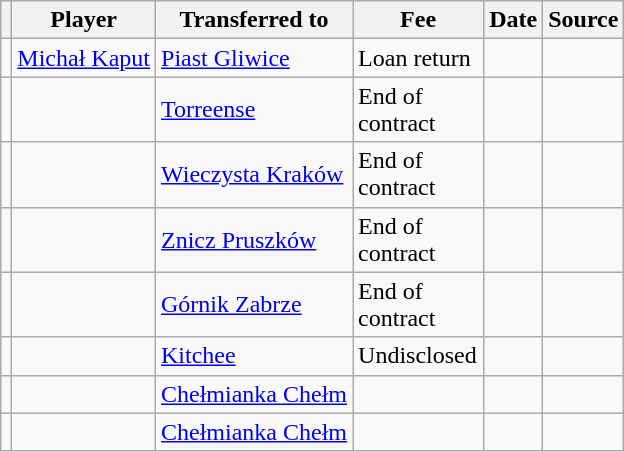<table class="wikitable plainrowheaders sortable">
<tr>
<th></th>
<th scope="col">Player</th>
<th>Transferred to</th>
<th style="width: 80px;">Fee</th>
<th scope="col">Date</th>
<th scope="col">Source</th>
</tr>
<tr>
<td align="center"></td>
<td> <a href='#'>Michał Kaput</a></td>
<td> <a href='#'>Piast Gliwice</a></td>
<td>Loan return</td>
<td></td>
<td></td>
</tr>
<tr>
<td align="center"></td>
<td> </td>
<td> <a href='#'>Torreense</a></td>
<td>End of contract</td>
<td></td>
<td></td>
</tr>
<tr>
<td align="center"></td>
<td> </td>
<td> <a href='#'>Wieczysta Kraków</a></td>
<td>End of contract</td>
<td></td>
<td></td>
</tr>
<tr>
<td align="center"></td>
<td> </td>
<td> <a href='#'>Znicz Pruszków</a></td>
<td>End of contract</td>
<td></td>
<td></td>
</tr>
<tr>
<td align="center"></td>
<td> </td>
<td> <a href='#'>Górnik Zabrze</a></td>
<td>End of contract</td>
<td></td>
<td></td>
</tr>
<tr>
<td align="center"></td>
<td> </td>
<td> <a href='#'>Kitchee</a></td>
<td>Undisclosed</td>
<td></td>
<td></td>
</tr>
<tr>
<td align="center"></td>
<td> </td>
<td> <a href='#'>Chełmianka Chełm</a></td>
<td></td>
<td></td>
<td></td>
</tr>
<tr>
<td align="center"></td>
<td> </td>
<td> <a href='#'>Chełmianka Chełm</a></td>
<td></td>
<td></td>
<td></td>
</tr>
</table>
